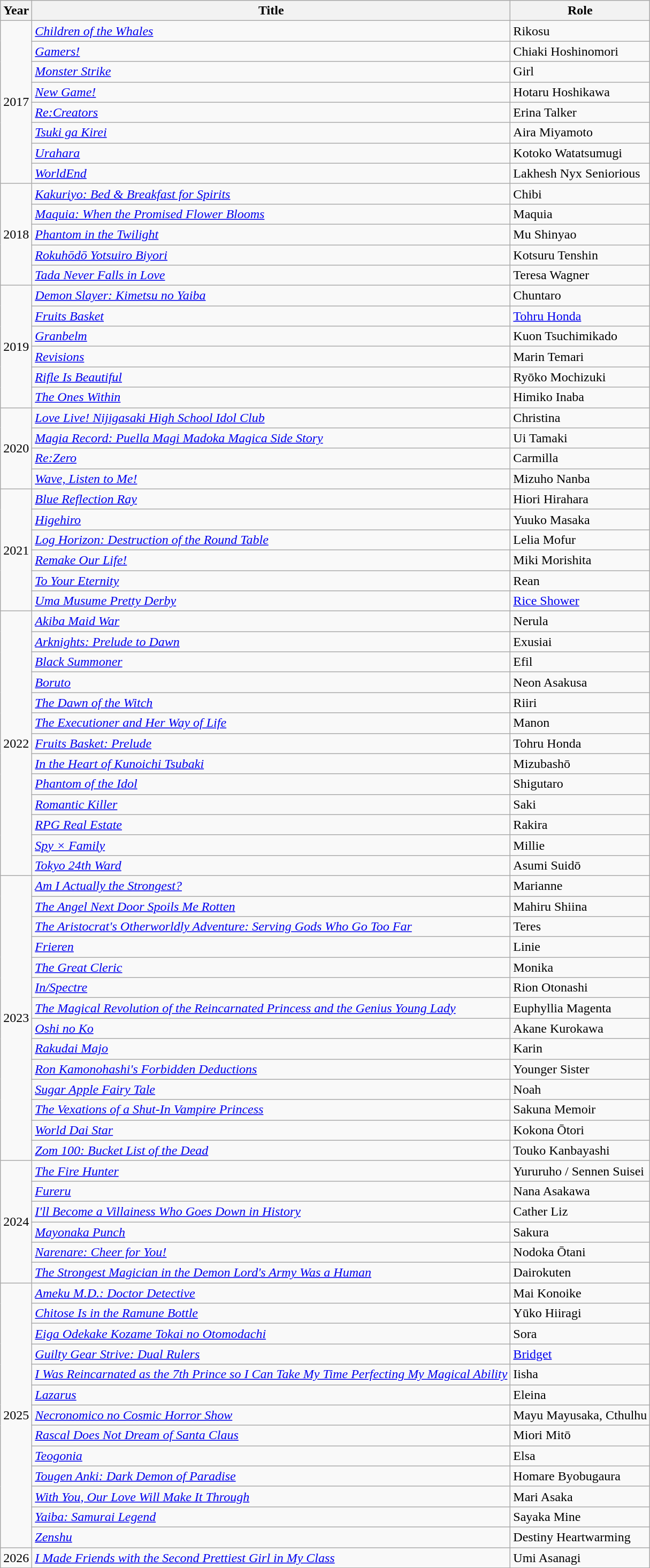<table class="wikitable">
<tr>
<th>Year</th>
<th>Title</th>
<th>Role</th>
</tr>
<tr>
<td rowspan="8">2017</td>
<td><em><a href='#'>Children of the Whales</a></em></td>
<td>Rikosu</td>
</tr>
<tr>
<td><em><a href='#'>Gamers!</a></em></td>
<td>Chiaki Hoshinomori</td>
</tr>
<tr>
<td><em><a href='#'>Monster Strike</a></em></td>
<td>Girl</td>
</tr>
<tr>
<td><em><a href='#'>New Game!</a></em></td>
<td>Hotaru Hoshikawa</td>
</tr>
<tr>
<td><em><a href='#'>Re:Creators</a></em></td>
<td>Erina Talker</td>
</tr>
<tr>
<td><em><a href='#'>Tsuki ga Kirei</a></em></td>
<td>Aira Miyamoto</td>
</tr>
<tr>
<td><em><a href='#'>Urahara</a></em></td>
<td>Kotoko Watatsumugi</td>
</tr>
<tr>
<td><em><a href='#'>WorldEnd</a></em></td>
<td>Lakhesh Nyx Seniorious</td>
</tr>
<tr>
<td rowspan="5">2018</td>
<td><em><a href='#'>Kakuriyo: Bed & Breakfast for Spirits</a></em></td>
<td>Chibi</td>
</tr>
<tr>
<td><em><a href='#'>Maquia: When the Promised Flower Blooms</a></em></td>
<td>Maquia</td>
</tr>
<tr>
<td><em><a href='#'>Phantom in the Twilight</a></em></td>
<td>Mu Shinyao</td>
</tr>
<tr>
<td><em><a href='#'>Rokuhōdō Yotsuiro Biyori</a></em></td>
<td>Kotsuru Tenshin</td>
</tr>
<tr>
<td><em><a href='#'>Tada Never Falls in Love</a></em></td>
<td>Teresa Wagner</td>
</tr>
<tr>
<td rowspan="6">2019</td>
<td><em><a href='#'>Demon Slayer: Kimetsu no Yaiba</a></em></td>
<td>Chuntaro</td>
</tr>
<tr>
<td><em><a href='#'>Fruits Basket</a></em></td>
<td><a href='#'>Tohru Honda</a></td>
</tr>
<tr>
<td><em><a href='#'>Granbelm</a></em></td>
<td>Kuon Tsuchimikado</td>
</tr>
<tr>
<td><em><a href='#'>Revisions</a></em></td>
<td>Marin Temari</td>
</tr>
<tr>
<td><em><a href='#'>Rifle Is Beautiful</a></em></td>
<td>Ryōko Mochizuki</td>
</tr>
<tr>
<td><em><a href='#'>The Ones Within</a></em></td>
<td>Himiko Inaba</td>
</tr>
<tr>
<td rowspan="4">2020</td>
<td><em><a href='#'>Love Live! Nijigasaki High School Idol Club</a></em></td>
<td>Christina</td>
</tr>
<tr>
<td><em><a href='#'>Magia Record: Puella Magi Madoka Magica Side Story</a></em></td>
<td>Ui Tamaki</td>
</tr>
<tr>
<td><em><a href='#'>Re:Zero</a></em></td>
<td>Carmilla</td>
</tr>
<tr>
<td><em><a href='#'>Wave, Listen to Me!</a></em></td>
<td>Mizuho Nanba</td>
</tr>
<tr>
<td rowspan="6">2021</td>
<td><em><a href='#'>Blue Reflection Ray</a></em></td>
<td>Hiori Hirahara</td>
</tr>
<tr>
<td><em><a href='#'>Higehiro</a></em></td>
<td>Yuuko Masaka</td>
</tr>
<tr>
<td><em><a href='#'>Log Horizon: Destruction of the Round Table</a></em></td>
<td>Lelia Mofur</td>
</tr>
<tr>
<td><em><a href='#'>Remake Our Life!</a></em></td>
<td>Miki Morishita</td>
</tr>
<tr>
<td><em><a href='#'>To Your Eternity</a></em></td>
<td>Rean</td>
</tr>
<tr>
<td><em><a href='#'>Uma Musume Pretty Derby</a></em></td>
<td><a href='#'>Rice Shower</a></td>
</tr>
<tr>
<td rowspan="13">2022</td>
<td><em><a href='#'>Akiba Maid War</a></em></td>
<td>Nerula</td>
</tr>
<tr>
<td><em><a href='#'>Arknights: Prelude to Dawn</a></em></td>
<td>Exusiai</td>
</tr>
<tr>
<td><em><a href='#'>Black Summoner</a></em></td>
<td>Efil</td>
</tr>
<tr>
<td><em><a href='#'>Boruto</a></em></td>
<td>Neon Asakusa</td>
</tr>
<tr>
<td><em><a href='#'>The Dawn of the Witch</a></em></td>
<td>Riiri</td>
</tr>
<tr>
<td><em><a href='#'>The Executioner and Her Way of Life</a></em></td>
<td>Manon</td>
</tr>
<tr>
<td><em><a href='#'>Fruits Basket: Prelude</a></em></td>
<td>Tohru Honda</td>
</tr>
<tr>
<td><em><a href='#'>In the Heart of Kunoichi Tsubaki</a></em></td>
<td>Mizubashō</td>
</tr>
<tr>
<td><em><a href='#'>Phantom of the Idol</a></em></td>
<td>Shigutaro</td>
</tr>
<tr>
<td><em><a href='#'>Romantic Killer</a></em></td>
<td>Saki</td>
</tr>
<tr>
<td><em><a href='#'>RPG Real Estate</a></em></td>
<td>Rakira</td>
</tr>
<tr>
<td><em><a href='#'>Spy × Family</a></em></td>
<td>Millie</td>
</tr>
<tr>
<td><em><a href='#'>Tokyo 24th Ward</a></em></td>
<td>Asumi Suidō</td>
</tr>
<tr>
<td rowspan="14">2023</td>
<td><em><a href='#'>Am I Actually the Strongest?</a></em></td>
<td>Marianne</td>
</tr>
<tr>
<td><em><a href='#'>The Angel Next Door Spoils Me Rotten</a></em></td>
<td>Mahiru Shiina</td>
</tr>
<tr>
<td><em><a href='#'>The Aristocrat's Otherworldly Adventure: Serving Gods Who Go Too Far</a></em></td>
<td>Teres</td>
</tr>
<tr>
<td><em><a href='#'>Frieren</a></em></td>
<td>Linie</td>
</tr>
<tr>
<td><em><a href='#'>The Great Cleric</a></em></td>
<td>Monika</td>
</tr>
<tr>
<td><em><a href='#'>In/Spectre</a></em></td>
<td>Rion Otonashi</td>
</tr>
<tr>
<td><em><a href='#'>The Magical Revolution of the Reincarnated Princess and the Genius Young Lady</a></em></td>
<td>Euphyllia Magenta</td>
</tr>
<tr>
<td><em><a href='#'>Oshi no Ko</a></em></td>
<td>Akane Kurokawa</td>
</tr>
<tr>
<td><em><a href='#'>Rakudai Majo</a></em></td>
<td>Karin</td>
</tr>
<tr>
<td><em><a href='#'>Ron Kamonohashi's Forbidden Deductions</a></em></td>
<td>Younger Sister</td>
</tr>
<tr>
<td><em><a href='#'>Sugar Apple Fairy Tale</a></em></td>
<td>Noah</td>
</tr>
<tr>
<td><em><a href='#'>The Vexations of a Shut-In Vampire Princess</a></em></td>
<td>Sakuna Memoir</td>
</tr>
<tr>
<td><em><a href='#'>World Dai Star</a></em></td>
<td>Kokona Ōtori</td>
</tr>
<tr>
<td><em><a href='#'>Zom 100: Bucket List of the Dead</a></em></td>
<td>Touko Kanbayashi</td>
</tr>
<tr>
<td rowspan="6">2024</td>
<td><em><a href='#'>The Fire Hunter</a></em></td>
<td>Yururuho / Sennen Suisei</td>
</tr>
<tr>
<td><em><a href='#'>Fureru</a></em></td>
<td>Nana Asakawa</td>
</tr>
<tr>
<td><em><a href='#'>I'll Become a Villainess Who Goes Down in History</a></em></td>
<td>Cather Liz</td>
</tr>
<tr>
<td><em><a href='#'>Mayonaka Punch</a></em></td>
<td>Sakura</td>
</tr>
<tr>
<td><em><a href='#'>Narenare: Cheer for You!</a></em></td>
<td>Nodoka Ōtani</td>
</tr>
<tr>
<td><em><a href='#'>The Strongest Magician in the Demon Lord's Army Was a Human</a></em></td>
<td>Dairokuten</td>
</tr>
<tr>
<td rowspan="13">2025</td>
<td><em><a href='#'>Ameku M.D.: Doctor Detective</a></em></td>
<td>Mai Konoike</td>
</tr>
<tr>
<td><em><a href='#'>Chitose Is in the Ramune Bottle</a></em></td>
<td>Yūko Hiiragi</td>
</tr>
<tr>
<td><em><a href='#'>Eiga Odekake Kozame Tokai no Otomodachi</a></em></td>
<td>Sora</td>
</tr>
<tr>
<td><em><a href='#'>Guilty Gear Strive: Dual Rulers</a></em></td>
<td><a href='#'>Bridget</a></td>
</tr>
<tr>
<td><em><a href='#'>I Was Reincarnated as the 7th Prince so I Can Take My Time Perfecting My Magical Ability</a></em></td>
<td>Iisha</td>
</tr>
<tr>
<td><em><a href='#'>Lazarus</a></em></td>
<td>Eleina</td>
</tr>
<tr>
<td><em><a href='#'>Necronomico no Cosmic Horror Show</a></em></td>
<td>Mayu Mayusaka, Cthulhu</td>
</tr>
<tr>
<td><em><a href='#'>Rascal Does Not Dream of Santa Claus</a></em></td>
<td>Miori Mitō</td>
</tr>
<tr>
<td><em><a href='#'>Teogonia</a></em></td>
<td>Elsa</td>
</tr>
<tr>
<td><em><a href='#'>Tougen Anki: Dark Demon of Paradise</a></em></td>
<td>Homare Byobugaura</td>
</tr>
<tr>
<td><em><a href='#'>With You, Our Love Will Make It Through</a></em></td>
<td>Mari Asaka</td>
</tr>
<tr>
<td><em><a href='#'>Yaiba: Samurai Legend</a></em></td>
<td>Sayaka Mine</td>
</tr>
<tr>
<td><em><a href='#'>Zenshu</a></em></td>
<td>Destiny Heartwarming</td>
</tr>
<tr>
<td>2026</td>
<td><em><a href='#'>I Made Friends with the Second Prettiest Girl in My Class</a></em></td>
<td>Umi Asanagi</td>
</tr>
</table>
